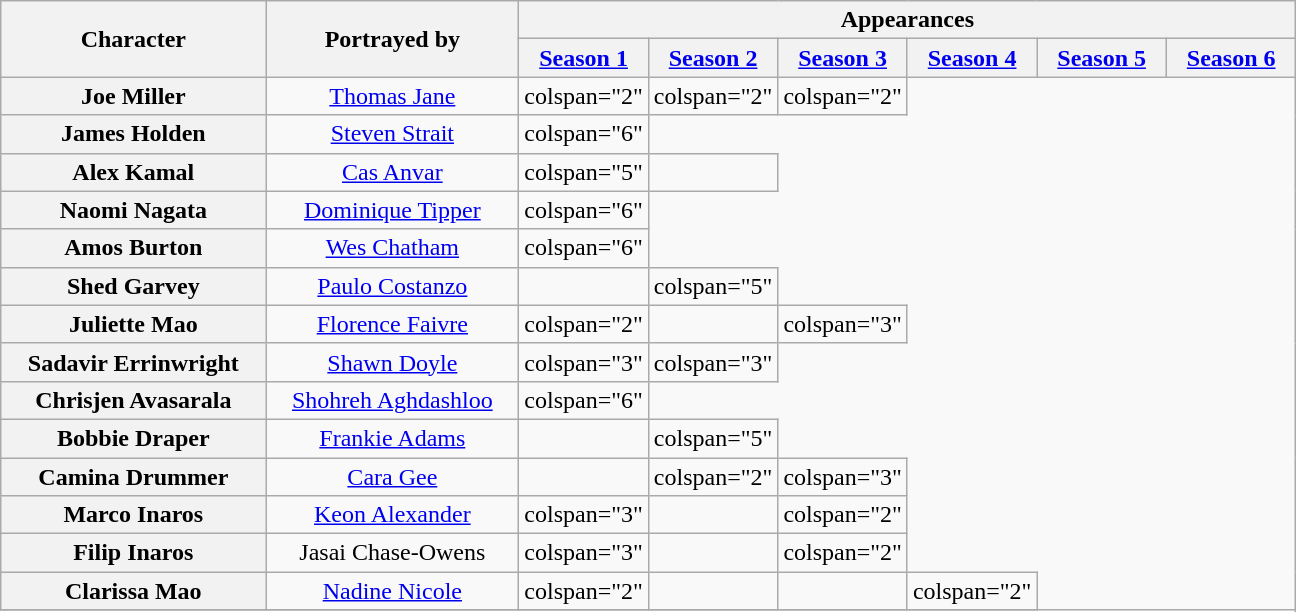<table class="wikitable plainrowheaders" style="text-align:center; width:auto">
<tr>
<th rowspan="2" scope="col">Character</th>
<th rowspan="2" scope="col">Portrayed by</th>
<th colspan="6" scope="col">Appearances</th>
</tr>
<tr>
<th scope="col" style="width:10%;"><a href='#'>Season 1</a></th>
<th scope="col" style="width:10%;"><a href='#'>Season 2</a></th>
<th scope="col" style="width:10%;"><a href='#'>Season 3</a></th>
<th scope="col" style="width:10%;"><a href='#'>Season 4</a></th>
<th scope="col" style="width:10%;"><a href='#'>Season 5</a></th>
<th scope="col" style="width:10%;"><a href='#'>Season 6</a></th>
</tr>
<tr>
<th scope="row">Joe Miller</th>
<td><a href='#'>Thomas Jane</a></td>
<td>colspan="2" </td>
<td>colspan="2" </td>
<td>colspan="2" </td>
</tr>
<tr>
<th scope="row">James Holden</th>
<td><a href='#'>Steven Strait</a></td>
<td>colspan="6" </td>
</tr>
<tr>
<th scope="row">Alex Kamal</th>
<td><a href='#'>Cas Anvar</a></td>
<td>colspan="5" </td>
<td></td>
</tr>
<tr>
<th scope="row">Naomi Nagata</th>
<td><a href='#'>Dominique Tipper</a></td>
<td>colspan="6" </td>
</tr>
<tr>
<th scope="row">Amos Burton</th>
<td><a href='#'>Wes Chatham</a></td>
<td>colspan="6" </td>
</tr>
<tr>
<th scope="row">Shed Garvey</th>
<td><a href='#'>Paulo Costanzo</a></td>
<td></td>
<td>colspan="5" </td>
</tr>
<tr>
<th scope="row">Juliette Mao</th>
<td><a href='#'>Florence Faivre</a></td>
<td>colspan="2" </td>
<td></td>
<td>colspan="3" </td>
</tr>
<tr>
<th scope="row">Sadavir Errinwright</th>
<td><a href='#'>Shawn Doyle</a></td>
<td>colspan="3" </td>
<td>colspan="3" </td>
</tr>
<tr>
<th scope="row">Chrisjen Avasarala</th>
<td><a href='#'>Shohreh Aghdashloo</a></td>
<td>colspan="6" </td>
</tr>
<tr>
<th scope="row">Bobbie Draper</th>
<td><a href='#'>Frankie Adams</a></td>
<td></td>
<td>colspan="5" </td>
</tr>
<tr>
<th scope="row">Camina Drummer</th>
<td><a href='#'>Cara Gee</a></td>
<td></td>
<td>colspan="2" </td>
<td>colspan="3" </td>
</tr>
<tr>
<th scope="row">Marco Inaros</th>
<td><a href='#'>Keon Alexander</a></td>
<td>colspan="3" </td>
<td></td>
<td>colspan="2" </td>
</tr>
<tr>
<th scope="row">Filip Inaros</th>
<td>Jasai Chase-Owens</td>
<td>colspan="3" </td>
<td></td>
<td>colspan="2" </td>
</tr>
<tr>
<th scope="row">Clarissa Mao</th>
<td><a href='#'>Nadine Nicole</a></td>
<td>colspan="2" </td>
<td></td>
<td></td>
<td>colspan="2" </td>
</tr>
<tr>
</tr>
</table>
